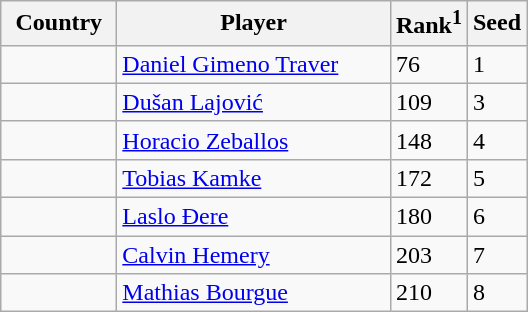<table class="sortable wikitable">
<tr>
<th width="70">Country</th>
<th width="175">Player</th>
<th>Rank<sup>1</sup></th>
<th>Seed</th>
</tr>
<tr>
<td></td>
<td><a href='#'>Daniel Gimeno Traver</a></td>
<td>76</td>
<td>1</td>
</tr>
<tr>
<td></td>
<td><a href='#'>Dušan Lajović</a></td>
<td>109</td>
<td>3</td>
</tr>
<tr>
<td></td>
<td><a href='#'>Horacio Zeballos</a></td>
<td>148</td>
<td>4</td>
</tr>
<tr>
<td></td>
<td><a href='#'>Tobias Kamke</a></td>
<td>172</td>
<td>5</td>
</tr>
<tr>
<td></td>
<td><a href='#'>Laslo Đere</a></td>
<td>180</td>
<td>6</td>
</tr>
<tr>
<td></td>
<td><a href='#'>Calvin Hemery</a></td>
<td>203</td>
<td>7</td>
</tr>
<tr>
<td></td>
<td><a href='#'>Mathias Bourgue</a></td>
<td>210</td>
<td>8</td>
</tr>
</table>
